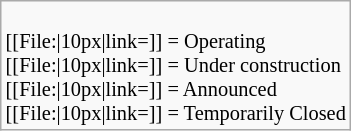<table class="wikitable floatright" style="font-size: 85%;">
<tr>
<td><br>
[[File:|10px|link=]] = Operating<br>
[[File:|10px|link=]] = Under construction<br>
[[File:|10px|link=]] = Announced<br>
[[File:|10px|link=]] = Temporarily Closed<br></td>
</tr>
</table>
